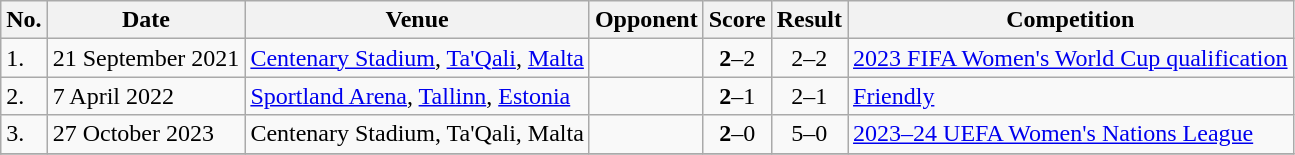<table class="wikitable">
<tr>
<th>No.</th>
<th>Date</th>
<th>Venue</th>
<th>Opponent</th>
<th>Score</th>
<th>Result</th>
<th>Competition</th>
</tr>
<tr>
<td>1.</td>
<td>21 September 2021</td>
<td><a href='#'>Centenary Stadium</a>, <a href='#'>Ta'Qali</a>, <a href='#'>Malta</a></td>
<td></td>
<td align=center><strong>2</strong>–2</td>
<td align=center>2–2</td>
<td><a href='#'>2023 FIFA Women's World Cup qualification</a></td>
</tr>
<tr>
<td>2.</td>
<td>7 April 2022</td>
<td><a href='#'>Sportland Arena</a>, <a href='#'>Tallinn</a>, <a href='#'>Estonia</a></td>
<td></td>
<td align=center><strong>2</strong>–1</td>
<td align=center>2–1</td>
<td><a href='#'>Friendly</a></td>
</tr>
<tr>
<td>3.</td>
<td>27 October 2023</td>
<td>Centenary Stadium, Ta'Qali, Malta</td>
<td></td>
<td align=center><strong>2</strong>–0</td>
<td align=center>5–0</td>
<td><a href='#'>2023–24 UEFA Women's Nations League</a></td>
</tr>
<tr>
</tr>
</table>
